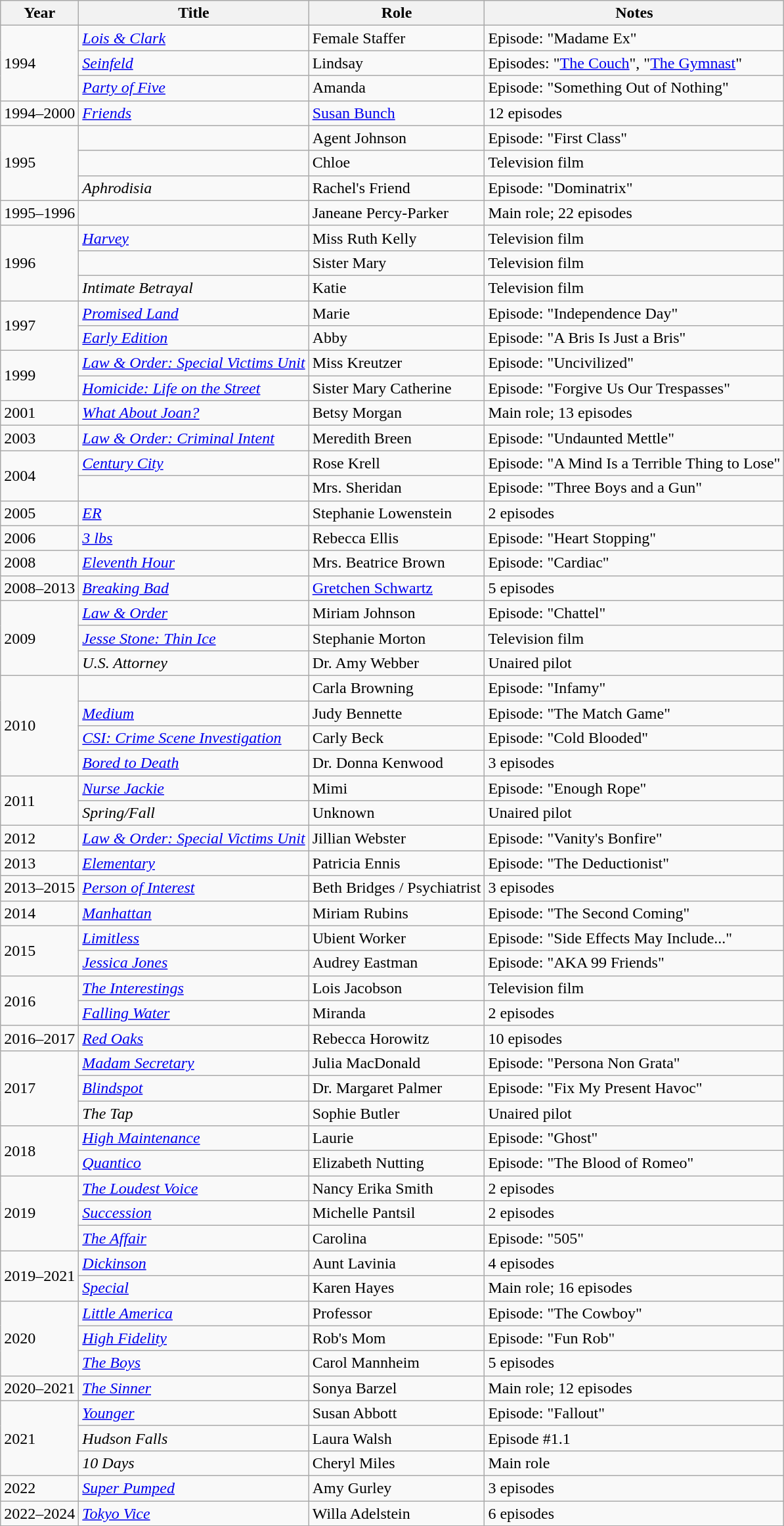<table class="wikitable sortable">
<tr>
<th>Year</th>
<th>Title</th>
<th>Role</th>
<th class="unsortable">Notes</th>
</tr>
<tr>
<td rowspan="3">1994</td>
<td><em><a href='#'>Lois & Clark</a></em></td>
<td>Female Staffer</td>
<td>Episode: "Madame Ex"</td>
</tr>
<tr>
<td><em><a href='#'>Seinfeld</a></em></td>
<td>Lindsay</td>
<td>Episodes: "<a href='#'>The Couch</a>", "<a href='#'>The Gymnast</a>"</td>
</tr>
<tr>
<td><em><a href='#'>Party of Five</a></em></td>
<td>Amanda</td>
<td>Episode: "Something Out of Nothing"</td>
</tr>
<tr>
<td>1994–2000</td>
<td><em><a href='#'>Friends</a></em></td>
<td><a href='#'>Susan Bunch</a></td>
<td>12 episodes</td>
</tr>
<tr>
<td rowspan="3">1995</td>
<td><em></em></td>
<td>Agent Johnson</td>
<td>Episode: "First Class"</td>
</tr>
<tr>
<td><em></em></td>
<td>Chloe</td>
<td>Television film</td>
</tr>
<tr>
<td><em>Aphrodisia</em></td>
<td>Rachel's Friend</td>
<td>Episode: "Dominatrix"</td>
</tr>
<tr>
<td>1995–1996</td>
<td><em></em></td>
<td>Janeane Percy-Parker</td>
<td>Main role; 22 episodes</td>
</tr>
<tr>
<td rowspan="3">1996</td>
<td><em><a href='#'>Harvey</a></em></td>
<td>Miss Ruth Kelly</td>
<td>Television film</td>
</tr>
<tr>
<td><em></em></td>
<td>Sister Mary</td>
<td>Television film</td>
</tr>
<tr>
<td><em>Intimate Betrayal</em></td>
<td>Katie</td>
<td>Television film</td>
</tr>
<tr>
<td rowspan="2">1997</td>
<td><em><a href='#'>Promised Land</a></em></td>
<td>Marie</td>
<td>Episode: "Independence Day"</td>
</tr>
<tr>
<td><em><a href='#'>Early Edition</a></em></td>
<td>Abby</td>
<td>Episode: "A Bris Is Just a Bris"</td>
</tr>
<tr>
<td rowspan="2">1999</td>
<td><em><a href='#'>Law & Order: Special Victims Unit</a></em></td>
<td>Miss Kreutzer</td>
<td>Episode: "Uncivilized"</td>
</tr>
<tr>
<td><em><a href='#'>Homicide: Life on the Street</a></em></td>
<td>Sister Mary Catherine</td>
<td>Episode: "Forgive Us Our Trespasses"</td>
</tr>
<tr>
<td>2001</td>
<td><em><a href='#'>What About Joan?</a></em></td>
<td>Betsy Morgan</td>
<td>Main role; 13 episodes</td>
</tr>
<tr>
<td>2003</td>
<td><em><a href='#'>Law & Order: Criminal Intent</a></em></td>
<td>Meredith Breen</td>
<td>Episode: "Undaunted Mettle"</td>
</tr>
<tr>
<td rowspan="2">2004</td>
<td><em><a href='#'>Century City</a></em></td>
<td>Rose Krell</td>
<td>Episode: "A Mind Is a Terrible Thing to Lose"</td>
</tr>
<tr>
<td><em></em></td>
<td>Mrs. Sheridan</td>
<td>Episode: "Three Boys and a Gun"</td>
</tr>
<tr>
<td>2005</td>
<td><em><a href='#'>ER</a></em></td>
<td>Stephanie Lowenstein</td>
<td>2 episodes</td>
</tr>
<tr>
<td>2006</td>
<td><em><a href='#'>3 lbs</a></em></td>
<td>Rebecca Ellis</td>
<td>Episode: "Heart Stopping"</td>
</tr>
<tr>
<td>2008</td>
<td><em><a href='#'>Eleventh Hour</a></em></td>
<td>Mrs. Beatrice Brown</td>
<td>Episode: "Cardiac"</td>
</tr>
<tr>
<td>2008–2013</td>
<td><em><a href='#'>Breaking Bad</a></em></td>
<td><a href='#'>Gretchen Schwartz</a></td>
<td>5 episodes</td>
</tr>
<tr>
<td rowspan="3">2009</td>
<td><em><a href='#'>Law & Order</a></em></td>
<td>Miriam Johnson</td>
<td>Episode: "Chattel"</td>
</tr>
<tr>
<td><em><a href='#'>Jesse Stone: Thin Ice</a></em></td>
<td>Stephanie Morton</td>
<td>Television film</td>
</tr>
<tr>
<td><em>U.S. Attorney</em></td>
<td>Dr. Amy Webber</td>
<td>Unaired pilot</td>
</tr>
<tr>
<td rowspan="4">2010</td>
<td><em></em></td>
<td>Carla Browning</td>
<td>Episode: "Infamy"</td>
</tr>
<tr>
<td><em><a href='#'>Medium</a></em></td>
<td>Judy Bennette</td>
<td>Episode: "The Match Game"</td>
</tr>
<tr>
<td><em><a href='#'>CSI: Crime Scene Investigation</a></em></td>
<td>Carly Beck</td>
<td>Episode: "Cold Blooded"</td>
</tr>
<tr>
<td><em><a href='#'>Bored to Death</a></em></td>
<td>Dr. Donna Kenwood</td>
<td>3 episodes</td>
</tr>
<tr>
<td rowspan="2">2011</td>
<td><em><a href='#'>Nurse Jackie</a></em></td>
<td>Mimi</td>
<td>Episode: "Enough Rope"</td>
</tr>
<tr>
<td><em>Spring/Fall</em></td>
<td>Unknown</td>
<td>Unaired pilot</td>
</tr>
<tr>
<td>2012</td>
<td><em><a href='#'>Law & Order: Special Victims Unit</a></em></td>
<td>Jillian Webster</td>
<td>Episode: "Vanity's Bonfire"</td>
</tr>
<tr>
<td>2013</td>
<td><em><a href='#'>Elementary</a></em></td>
<td>Patricia Ennis</td>
<td>Episode: "The Deductionist"</td>
</tr>
<tr>
<td>2013–2015</td>
<td><em><a href='#'>Person of Interest</a></em></td>
<td>Beth Bridges / Psychiatrist</td>
<td>3 episodes</td>
</tr>
<tr>
<td>2014</td>
<td><em><a href='#'>Manhattan</a></em></td>
<td>Miriam Rubins</td>
<td>Episode: "The Second Coming"</td>
</tr>
<tr>
<td rowspan="2">2015</td>
<td><em><a href='#'>Limitless</a></em></td>
<td>Ubient Worker</td>
<td>Episode: "Side Effects May Include..."</td>
</tr>
<tr>
<td><em><a href='#'>Jessica Jones</a></em></td>
<td>Audrey Eastman</td>
<td>Episode: "AKA 99 Friends"</td>
</tr>
<tr>
<td rowspan="2">2016</td>
<td><em><a href='#'>The Interestings</a></em></td>
<td>Lois Jacobson</td>
<td>Television film</td>
</tr>
<tr>
<td><em><a href='#'>Falling Water</a></em></td>
<td>Miranda</td>
<td>2 episodes</td>
</tr>
<tr>
<td>2016–2017</td>
<td><em><a href='#'>Red Oaks</a></em></td>
<td>Rebecca Horowitz</td>
<td>10 episodes</td>
</tr>
<tr>
<td rowspan="3">2017</td>
<td><em><a href='#'>Madam Secretary</a></em></td>
<td>Julia MacDonald</td>
<td>Episode: "Persona Non Grata"</td>
</tr>
<tr>
<td><em><a href='#'>Blindspot</a></em></td>
<td>Dr. Margaret Palmer</td>
<td>Episode: "Fix My Present Havoc"</td>
</tr>
<tr>
<td><em>The Tap</em></td>
<td>Sophie Butler</td>
<td>Unaired pilot</td>
</tr>
<tr>
<td rowspan="2">2018</td>
<td><em><a href='#'>High Maintenance</a></em></td>
<td>Laurie</td>
<td>Episode: "Ghost"</td>
</tr>
<tr>
<td><em><a href='#'>Quantico</a></em></td>
<td>Elizabeth Nutting</td>
<td>Episode: "The Blood of Romeo"</td>
</tr>
<tr>
<td rowspan="3">2019</td>
<td><em><a href='#'>The Loudest Voice</a></em></td>
<td>Nancy Erika Smith</td>
<td>2 episodes</td>
</tr>
<tr>
<td><em><a href='#'>Succession</a></em></td>
<td>Michelle Pantsil</td>
<td>2 episodes</td>
</tr>
<tr>
<td><em><a href='#'>The Affair</a></em></td>
<td>Carolina</td>
<td>Episode: "505"</td>
</tr>
<tr>
<td rowspan="2">2019–2021</td>
<td><em><a href='#'>Dickinson</a></em></td>
<td>Aunt Lavinia</td>
<td>4 episodes</td>
</tr>
<tr>
<td><em><a href='#'>Special</a></em></td>
<td>Karen Hayes</td>
<td>Main role; 16 episodes</td>
</tr>
<tr>
<td rowspan="3">2020</td>
<td><em><a href='#'>Little America</a></em></td>
<td>Professor</td>
<td>Episode: "The Cowboy"</td>
</tr>
<tr>
<td><em><a href='#'>High Fidelity</a></em></td>
<td>Rob's Mom</td>
<td>Episode: "Fun Rob"</td>
</tr>
<tr>
<td><em><a href='#'>The Boys</a></em></td>
<td>Carol Mannheim</td>
<td>5 episodes</td>
</tr>
<tr>
<td>2020–2021</td>
<td><em><a href='#'>The Sinner</a></em></td>
<td>Sonya Barzel</td>
<td>Main role; 12 episodes</td>
</tr>
<tr>
<td rowspan="3">2021</td>
<td><em><a href='#'>Younger</a></em></td>
<td>Susan Abbott</td>
<td>Episode: "Fallout"</td>
</tr>
<tr>
<td><em>Hudson Falls</em></td>
<td>Laura Walsh</td>
<td>Episode #1.1</td>
</tr>
<tr>
<td><em>10 Days</em></td>
<td>Cheryl Miles</td>
<td>Main role</td>
</tr>
<tr>
<td>2022</td>
<td><em><a href='#'>Super Pumped</a></em></td>
<td>Amy Gurley</td>
<td>3 episodes</td>
</tr>
<tr>
<td>2022–2024</td>
<td><em><a href='#'>Tokyo Vice</a></em></td>
<td>Willa Adelstein</td>
<td>6 episodes</td>
</tr>
</table>
